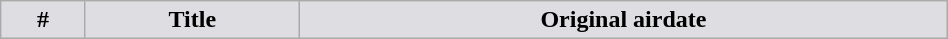<table class="wikitable plainrowheaders" style="width:50%;">
<tr>
<th style="background-color: #DEDDE2;">#</th>
<th ! style="background-color: #DEDDE2;">Title</th>
<th ! style="background-color: #DEDDE2;">Original airdate<br>




</th>
</tr>
</table>
